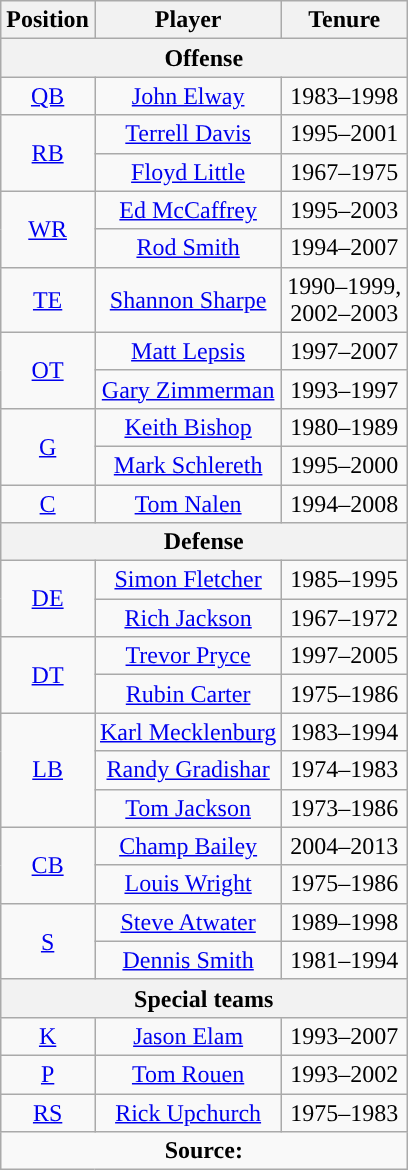<table class="wikitable" style="text-align: center;">
<tr>
<th scope="col">Position</th>
<th scope="col">Player</th>
<th scope="col">Tenure</th>
</tr>
<tr>
<th colspan="3">Offense</th>
</tr>
<tr>
<td><a href='#'>QB</a></td>
<td><a href='#'>John Elway</a></td>
<td>1983–1998</td>
</tr>
<tr>
<td rowspan="2"><a href='#'>RB</a></td>
<td><a href='#'>Terrell Davis</a></td>
<td>1995–2001</td>
</tr>
<tr>
<td><a href='#'>Floyd Little</a></td>
<td>1967–1975</td>
</tr>
<tr>
<td rowspan="2"><a href='#'>WR</a></td>
<td><a href='#'>Ed McCaffrey</a></td>
<td>1995–2003</td>
</tr>
<tr>
<td><a href='#'>Rod Smith</a></td>
<td>1994–2007</td>
</tr>
<tr>
<td><a href='#'>TE</a></td>
<td><a href='#'>Shannon Sharpe</a></td>
<td>1990–1999, <br> 2002–2003</td>
</tr>
<tr>
<td rowspan="2"><a href='#'>OT</a></td>
<td><a href='#'>Matt Lepsis</a></td>
<td>1997–2007</td>
</tr>
<tr>
<td><a href='#'>Gary Zimmerman</a></td>
<td>1993–1997</td>
</tr>
<tr>
<td rowspan="2"><a href='#'>G</a></td>
<td><a href='#'>Keith Bishop</a></td>
<td>1980–1989</td>
</tr>
<tr>
<td><a href='#'>Mark Schlereth</a></td>
<td>1995–2000</td>
</tr>
<tr>
<td><a href='#'>C</a></td>
<td><a href='#'>Tom Nalen</a></td>
<td>1994–2008</td>
</tr>
<tr>
<th colspan="3">Defense</th>
</tr>
<tr>
<td rowspan="2"><a href='#'>DE</a></td>
<td><a href='#'>Simon Fletcher</a></td>
<td>1985–1995</td>
</tr>
<tr>
<td><a href='#'>Rich Jackson</a></td>
<td>1967–1972</td>
</tr>
<tr>
<td rowspan="2"><a href='#'>DT</a></td>
<td><a href='#'>Trevor Pryce</a></td>
<td>1997–2005</td>
</tr>
<tr>
<td><a href='#'>Rubin Carter</a></td>
<td>1975–1986</td>
</tr>
<tr>
<td rowspan="3"><a href='#'>LB</a></td>
<td><a href='#'>Karl Mecklenburg</a></td>
<td>1983–1994</td>
</tr>
<tr>
<td><a href='#'>Randy Gradishar</a></td>
<td>1974–1983</td>
</tr>
<tr>
<td><a href='#'>Tom Jackson</a></td>
<td>1973–1986</td>
</tr>
<tr>
<td rowspan="2"><a href='#'>CB</a></td>
<td><a href='#'>Champ Bailey</a></td>
<td>2004–2013</td>
</tr>
<tr>
<td><a href='#'>Louis Wright</a></td>
<td>1975–1986</td>
</tr>
<tr>
<td rowspan="2"><a href='#'>S</a></td>
<td><a href='#'>Steve Atwater</a></td>
<td>1989–1998</td>
</tr>
<tr>
<td><a href='#'>Dennis Smith</a></td>
<td>1981–1994</td>
</tr>
<tr>
<th colspan="3">Special teams</th>
</tr>
<tr>
<td><a href='#'>K</a></td>
<td><a href='#'>Jason Elam</a></td>
<td>1993–2007</td>
</tr>
<tr>
<td><a href='#'>P</a></td>
<td><a href='#'>Tom Rouen</a></td>
<td>1993–2002</td>
</tr>
<tr>
<td><a href='#'>RS</a></td>
<td><a href='#'>Rick Upchurch</a></td>
<td>1975–1983</td>
</tr>
<tr>
<td colspan="3" style="text-align: center;"><strong>Source:</strong></td>
</tr>
</table>
